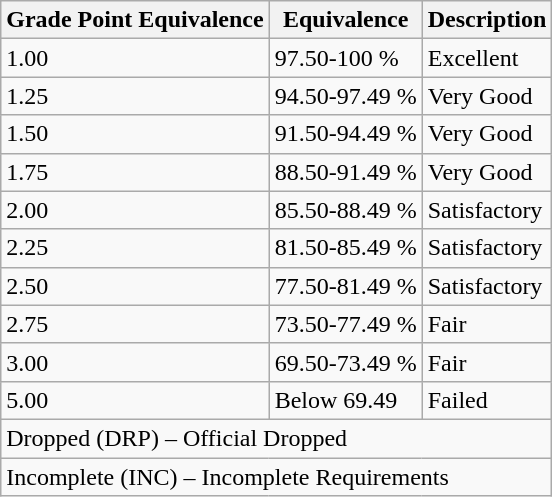<table class="wikitable">
<tr>
<th>Grade  Point Equivalence</th>
<th>Equivalence</th>
<th>Description</th>
</tr>
<tr>
<td>1.00</td>
<td>97.50-100 %</td>
<td>Excellent</td>
</tr>
<tr>
<td>1.25</td>
<td>94.50-97.49 %</td>
<td>Very Good</td>
</tr>
<tr>
<td>1.50</td>
<td>91.50-94.49 %</td>
<td>Very Good</td>
</tr>
<tr>
<td>1.75</td>
<td>88.50-91.49 %</td>
<td>Very Good</td>
</tr>
<tr>
<td>2.00</td>
<td>85.50-88.49 %</td>
<td>Satisfactory</td>
</tr>
<tr>
<td>2.25</td>
<td>81.50-85.49 %</td>
<td>Satisfactory</td>
</tr>
<tr>
<td>2.50</td>
<td>77.50-81.49 %</td>
<td>Satisfactory</td>
</tr>
<tr>
<td>2.75</td>
<td>73.50-77.49 %</td>
<td>Fair</td>
</tr>
<tr>
<td>3.00</td>
<td>69.50-73.49 %</td>
<td>Fair</td>
</tr>
<tr>
<td>5.00</td>
<td>Below 69.49</td>
<td>Failed</td>
</tr>
<tr>
<td colspan="3">Dropped (DRP)  – Official Dropped</td>
</tr>
<tr>
<td colspan="3">Incomplete  (INC) – Incomplete Requirements</td>
</tr>
</table>
